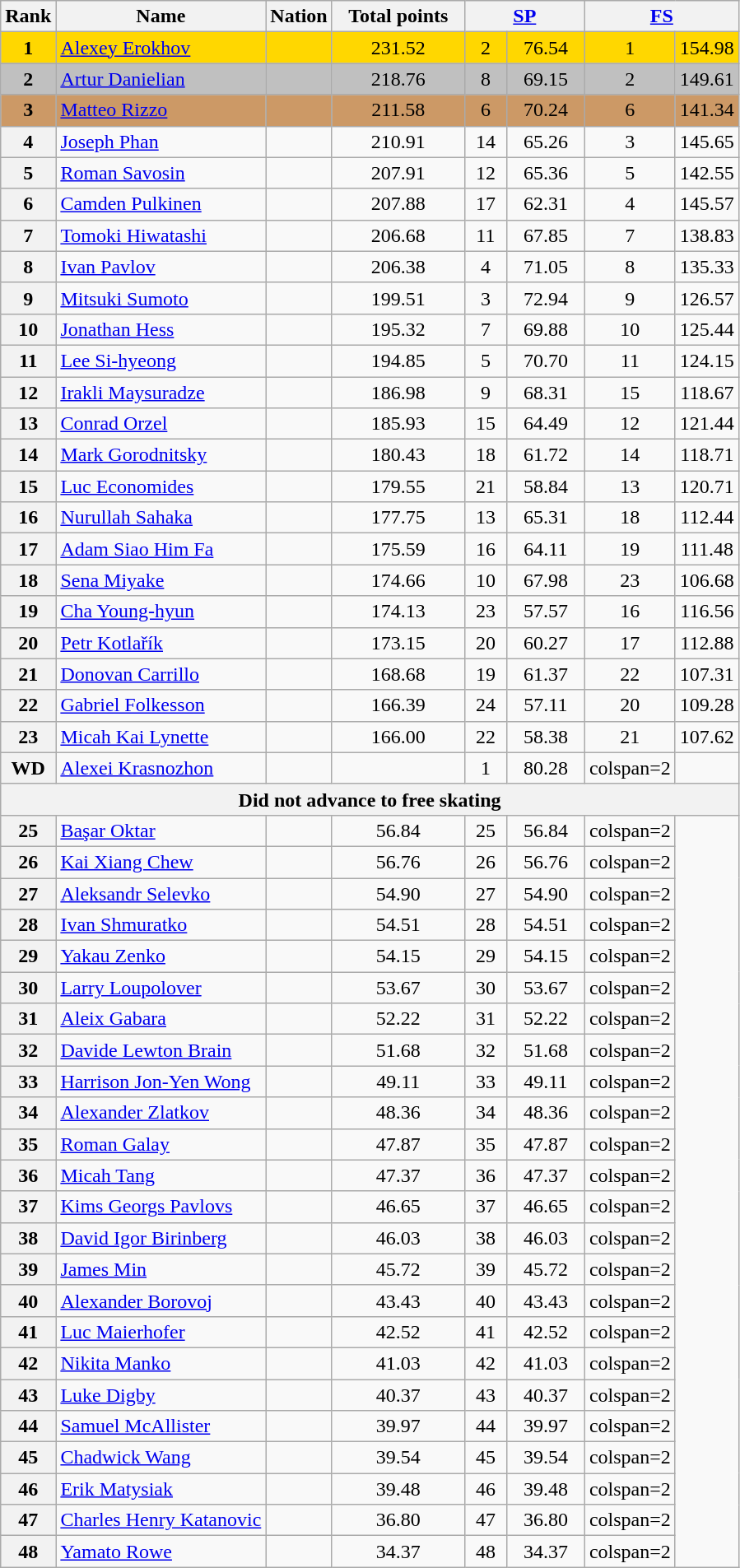<table class="wikitable sortable">
<tr>
<th>Rank</th>
<th>Name</th>
<th>Nation</th>
<th width="100px">Total points</th>
<th colspan="2" width="90px"><a href='#'>SP</a></th>
<th colspan="2" width="90px"><a href='#'>FS</a></th>
</tr>
<tr bgcolor="gold">
<td align="center" bgcolor="gold"><strong>1</strong></td>
<td><a href='#'>Alexey Erokhov</a></td>
<td></td>
<td align="center">231.52</td>
<td align="center">2</td>
<td align="center">76.54</td>
<td align="center">1</td>
<td align="center">154.98</td>
</tr>
<tr bgcolor="silver">
<td align="center" bgcolor="silver"><strong>2</strong></td>
<td><a href='#'>Artur Danielian</a></td>
<td></td>
<td align="center">218.76</td>
<td align="center">8</td>
<td align="center">69.15</td>
<td align="center">2</td>
<td align="center">149.61</td>
</tr>
<tr bgcolor="#cc9966">
<td align="center" bgcolor="#cc9966"><strong>3</strong></td>
<td><a href='#'>Matteo Rizzo</a></td>
<td></td>
<td align="center">211.58</td>
<td align="center">6</td>
<td align="center">70.24</td>
<td align="center">6</td>
<td align="center">141.34</td>
</tr>
<tr>
<th>4</th>
<td><a href='#'>Joseph Phan</a></td>
<td></td>
<td align="center">210.91</td>
<td align="center">14</td>
<td align="center">65.26</td>
<td align="center">3</td>
<td align="center">145.65</td>
</tr>
<tr>
<th>5</th>
<td><a href='#'>Roman Savosin</a></td>
<td></td>
<td align="center">207.91</td>
<td align="center">12</td>
<td align="center">65.36</td>
<td align="center">5</td>
<td align="center">142.55</td>
</tr>
<tr>
<th>6</th>
<td><a href='#'>Camden Pulkinen</a></td>
<td></td>
<td align="center">207.88</td>
<td align="center">17</td>
<td align="center">62.31</td>
<td align="center">4</td>
<td align="center">145.57</td>
</tr>
<tr>
<th>7</th>
<td><a href='#'>Tomoki Hiwatashi</a></td>
<td></td>
<td align="center">206.68</td>
<td align="center">11</td>
<td align="center">67.85</td>
<td align="center">7</td>
<td align="center">138.83</td>
</tr>
<tr>
<th>8</th>
<td><a href='#'>Ivan Pavlov</a></td>
<td></td>
<td align="center">206.38</td>
<td align="center">4</td>
<td align="center">71.05</td>
<td align="center">8</td>
<td align="center">135.33</td>
</tr>
<tr>
<th>9</th>
<td><a href='#'>Mitsuki Sumoto</a></td>
<td></td>
<td align="center">199.51</td>
<td align="center">3</td>
<td align="center">72.94</td>
<td align="center">9</td>
<td align="center">126.57</td>
</tr>
<tr>
<th>10</th>
<td><a href='#'>Jonathan Hess</a></td>
<td></td>
<td align="center">195.32</td>
<td align="center">7</td>
<td align="center">69.88</td>
<td align="center">10</td>
<td align="center">125.44</td>
</tr>
<tr>
<th>11</th>
<td><a href='#'>Lee Si-hyeong</a></td>
<td></td>
<td align="center">194.85</td>
<td align="center">5</td>
<td align="center">70.70</td>
<td align="center">11</td>
<td align="center">124.15</td>
</tr>
<tr>
<th>12</th>
<td><a href='#'>Irakli Maysuradze</a></td>
<td></td>
<td align="center">186.98</td>
<td align="center">9</td>
<td align="center">68.31</td>
<td align="center">15</td>
<td align="center">118.67</td>
</tr>
<tr>
<th>13</th>
<td><a href='#'>Conrad Orzel</a></td>
<td></td>
<td align="center">185.93</td>
<td align="center">15</td>
<td align="center">64.49</td>
<td align="center">12</td>
<td align="center">121.44</td>
</tr>
<tr>
<th>14</th>
<td><a href='#'>Mark Gorodnitsky</a></td>
<td></td>
<td align="center">180.43</td>
<td align="center">18</td>
<td align="center">61.72</td>
<td align="center">14</td>
<td align="center">118.71</td>
</tr>
<tr>
<th>15</th>
<td><a href='#'>Luc Economides</a></td>
<td></td>
<td align="center">179.55</td>
<td align="center">21</td>
<td align="center">58.84</td>
<td align="center">13</td>
<td align="center">120.71</td>
</tr>
<tr>
<th>16</th>
<td><a href='#'>Nurullah Sahaka</a></td>
<td></td>
<td align="center">177.75</td>
<td align="center">13</td>
<td align="center">65.31</td>
<td align="center">18</td>
<td align="center">112.44</td>
</tr>
<tr>
<th>17</th>
<td><a href='#'>Adam Siao Him Fa</a></td>
<td></td>
<td align="center">175.59</td>
<td align="center">16</td>
<td align="center">64.11</td>
<td align="center">19</td>
<td align="center">111.48</td>
</tr>
<tr>
<th>18</th>
<td><a href='#'>Sena Miyake</a></td>
<td></td>
<td align="center">174.66</td>
<td align="center">10</td>
<td align="center">67.98</td>
<td align="center">23</td>
<td align="center">106.68</td>
</tr>
<tr>
<th>19</th>
<td><a href='#'>Cha Young-hyun</a></td>
<td></td>
<td align="center">174.13</td>
<td align="center">23</td>
<td align="center">57.57</td>
<td align="center">16</td>
<td align="center">116.56</td>
</tr>
<tr>
<th>20</th>
<td><a href='#'>Petr Kotlařík</a></td>
<td></td>
<td align="center">173.15</td>
<td align="center">20</td>
<td align="center">60.27</td>
<td align="center">17</td>
<td align="center">112.88</td>
</tr>
<tr>
<th>21</th>
<td><a href='#'>Donovan Carrillo</a></td>
<td></td>
<td align="center">168.68</td>
<td align="center">19</td>
<td align="center">61.37</td>
<td align="center">22</td>
<td align="center">107.31</td>
</tr>
<tr>
<th>22</th>
<td><a href='#'>Gabriel Folkesson</a></td>
<td></td>
<td align="center">166.39</td>
<td align="center">24</td>
<td align="center">57.11</td>
<td align="center">20</td>
<td align="center">109.28</td>
</tr>
<tr>
<th>23</th>
<td><a href='#'>Micah Kai Lynette</a></td>
<td></td>
<td align="center">166.00</td>
<td align="center">22</td>
<td align="center">58.38</td>
<td align="center">21</td>
<td align="center">107.62</td>
</tr>
<tr>
<th>WD</th>
<td><a href='#'>Alexei Krasnozhon</a></td>
<td></td>
<td align="center"></td>
<td align="center">1</td>
<td align="center">80.28</td>
<td>colspan=2 </td>
</tr>
<tr>
<th colspan=8>Did not advance to free skating</th>
</tr>
<tr>
<th>25</th>
<td><a href='#'>Başar Oktar</a></td>
<td></td>
<td align="center">56.84</td>
<td align="center">25</td>
<td align="center">56.84</td>
<td>colspan=2 </td>
</tr>
<tr>
<th>26</th>
<td><a href='#'>Kai Xiang Chew</a></td>
<td></td>
<td align="center">56.76</td>
<td align="center">26</td>
<td align="center">56.76</td>
<td>colspan=2 </td>
</tr>
<tr>
<th>27</th>
<td><a href='#'>Aleksandr Selevko</a></td>
<td></td>
<td align="center">54.90</td>
<td align="center">27</td>
<td align="center">54.90</td>
<td>colspan=2 </td>
</tr>
<tr>
<th>28</th>
<td><a href='#'>Ivan Shmuratko</a></td>
<td></td>
<td align="center">54.51</td>
<td align="center">28</td>
<td align="center">54.51</td>
<td>colspan=2 </td>
</tr>
<tr>
<th>29</th>
<td><a href='#'>Yakau Zenko</a></td>
<td></td>
<td align="center">54.15</td>
<td align="center">29</td>
<td align="center">54.15</td>
<td>colspan=2 </td>
</tr>
<tr>
<th>30</th>
<td><a href='#'>Larry Loupolover</a></td>
<td></td>
<td align="center">53.67</td>
<td align="center">30</td>
<td align="center">53.67</td>
<td>colspan=2 </td>
</tr>
<tr>
<th>31</th>
<td><a href='#'>Aleix Gabara</a></td>
<td></td>
<td align="center">52.22</td>
<td align="center">31</td>
<td align="center">52.22</td>
<td>colspan=2 </td>
</tr>
<tr>
<th>32</th>
<td><a href='#'>Davide Lewton Brain</a></td>
<td></td>
<td align="center">51.68</td>
<td align="center">32</td>
<td align="center">51.68</td>
<td>colspan=2 </td>
</tr>
<tr>
<th>33</th>
<td><a href='#'>Harrison Jon-Yen Wong</a></td>
<td></td>
<td align="center">49.11</td>
<td align="center">33</td>
<td align="center">49.11</td>
<td>colspan=2 </td>
</tr>
<tr>
<th>34</th>
<td><a href='#'>Alexander Zlatkov</a></td>
<td></td>
<td align="center">48.36</td>
<td align="center">34</td>
<td align="center">48.36</td>
<td>colspan=2 </td>
</tr>
<tr>
<th>35</th>
<td><a href='#'>Roman Galay</a></td>
<td></td>
<td align="center">47.87</td>
<td align="center">35</td>
<td align="center">47.87</td>
<td>colspan=2 </td>
</tr>
<tr>
<th>36</th>
<td><a href='#'>Micah Tang</a></td>
<td></td>
<td align="center">47.37</td>
<td align="center">36</td>
<td align="center">47.37</td>
<td>colspan=2 </td>
</tr>
<tr>
<th>37</th>
<td><a href='#'>Kims Georgs Pavlovs</a></td>
<td></td>
<td align="center">46.65</td>
<td align="center">37</td>
<td align="center">46.65</td>
<td>colspan=2 </td>
</tr>
<tr>
<th>38</th>
<td><a href='#'>David Igor Birinberg</a></td>
<td></td>
<td align="center">46.03</td>
<td align="center">38</td>
<td align="center">46.03</td>
<td>colspan=2 </td>
</tr>
<tr>
<th>39</th>
<td><a href='#'>James Min</a></td>
<td></td>
<td align="center">45.72</td>
<td align="center">39</td>
<td align="center">45.72</td>
<td>colspan=2 </td>
</tr>
<tr>
<th>40</th>
<td><a href='#'>Alexander Borovoj</a></td>
<td></td>
<td align="center">43.43</td>
<td align="center">40</td>
<td align="center">43.43</td>
<td>colspan=2 </td>
</tr>
<tr>
<th>41</th>
<td><a href='#'>Luc Maierhofer</a></td>
<td></td>
<td align="center">42.52</td>
<td align="center">41</td>
<td align="center">42.52</td>
<td>colspan=2 </td>
</tr>
<tr>
<th>42</th>
<td><a href='#'>Nikita Manko</a></td>
<td></td>
<td align="center">41.03</td>
<td align="center">42</td>
<td align="center">41.03</td>
<td>colspan=2 </td>
</tr>
<tr>
<th>43</th>
<td><a href='#'>Luke Digby</a></td>
<td></td>
<td align="center">40.37</td>
<td align="center">43</td>
<td align="center">40.37</td>
<td>colspan=2 </td>
</tr>
<tr>
<th>44</th>
<td><a href='#'>Samuel McAllister</a></td>
<td></td>
<td align="center">39.97</td>
<td align="center">44</td>
<td align="center">39.97</td>
<td>colspan=2 </td>
</tr>
<tr>
<th>45</th>
<td><a href='#'>Chadwick Wang</a></td>
<td></td>
<td align="center">39.54</td>
<td align="center">45</td>
<td align="center">39.54</td>
<td>colspan=2 </td>
</tr>
<tr>
<th>46</th>
<td><a href='#'>Erik Matysiak</a></td>
<td></td>
<td align="center">39.48</td>
<td align="center">46</td>
<td align="center">39.48</td>
<td>colspan=2 </td>
</tr>
<tr>
<th>47</th>
<td><a href='#'>Charles Henry Katanovic</a></td>
<td></td>
<td align="center">36.80</td>
<td align="center">47</td>
<td align="center">36.80</td>
<td>colspan=2 </td>
</tr>
<tr>
<th>48</th>
<td><a href='#'>Yamato Rowe</a></td>
<td></td>
<td align="center">34.37</td>
<td align="center">48</td>
<td align="center">34.37</td>
<td>colspan=2 </td>
</tr>
</table>
